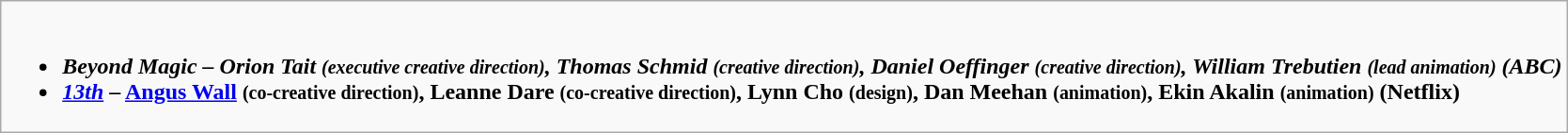<table class="wikitable">
<tr>
<td style="vertical-align:top;"><br><ul><li><strong><em>Beyond Magic<em> – Orion Tait <small>(executive creative direction)</small>, Thomas Schmid <small>(creative direction)</small>, Daniel Oeffinger <small>(creative direction)</small>, William Trebutien <small>(lead animation)</small> (ABC)<strong></li><li></em></strong><a href='#'>13th</a></em> – <a href='#'>Angus Wall</a> <small>(co-creative direction)</small>, Leanne Dare <small>(co-creative direction)</small>, Lynn Cho <small>(design)</small>, Dan Meehan <small>(animation)</small>, Ekin Akalin <small>(animation)</small> (Netflix)</strong></li></ul></td>
</tr>
</table>
